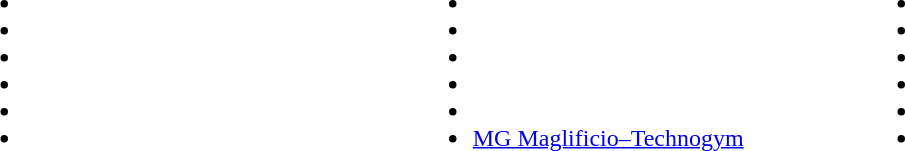<table>
<tr>
<td style="vertical-align:top; width:25%;"><br><ul><li></li><li></li><li></li><li></li><li></li><li></li></ul></td>
<td style="vertical-align:top; width:25%;"><br><ul><li></li><li></li><li></li><li></li><li></li><li><a href='#'>MG Maglificio–Technogym</a></li></ul></td>
<td style="vertical-align:top; width:25%;"><br><ul><li></li><li></li><li></li><li></li><li></li><li></li></ul></td>
</tr>
</table>
